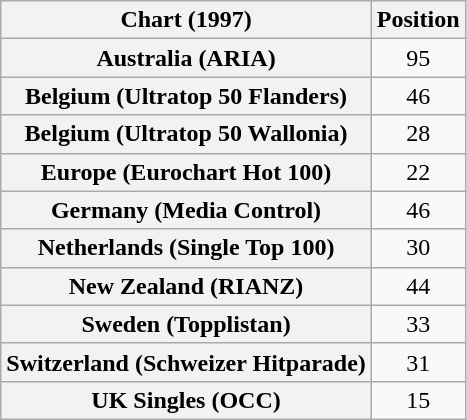<table class="wikitable sortable plainrowheaders" style="text-align:center">
<tr>
<th scope="col">Chart (1997)</th>
<th scope="col">Position</th>
</tr>
<tr>
<th scope="row">Australia (ARIA)</th>
<td>95</td>
</tr>
<tr>
<th scope="row">Belgium (Ultratop 50 Flanders)</th>
<td>46</td>
</tr>
<tr>
<th scope="row">Belgium (Ultratop 50 Wallonia)</th>
<td>28</td>
</tr>
<tr>
<th scope="row">Europe (Eurochart Hot 100)</th>
<td>22</td>
</tr>
<tr>
<th scope="row">Germany (Media Control)</th>
<td>46</td>
</tr>
<tr>
<th scope="row">Netherlands (Single Top 100)</th>
<td>30</td>
</tr>
<tr>
<th scope="row">New Zealand (RIANZ)</th>
<td>44</td>
</tr>
<tr>
<th scope="row">Sweden (Topplistan)</th>
<td>33</td>
</tr>
<tr>
<th scope="row">Switzerland (Schweizer Hitparade)</th>
<td>31</td>
</tr>
<tr>
<th scope="row">UK Singles (OCC)</th>
<td>15</td>
</tr>
</table>
